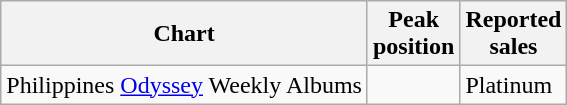<table class="wikitable">
<tr>
<th>Chart</th>
<th>Peak <br> position</th>
<th>Reported <br> sales</th>
</tr>
<tr>
<td>Philippines <a href='#'>Odyssey</a> Weekly Albums</td>
<td></td>
<td>Platinum</td>
</tr>
</table>
